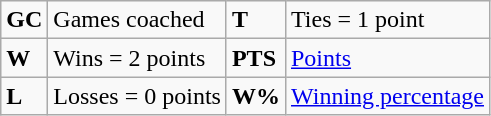<table class="wikitable">
<tr>
<td><strong>GC</strong></td>
<td>Games coached</td>
<td><strong>T</strong></td>
<td>Ties = 1 point</td>
</tr>
<tr>
<td><strong>W</strong></td>
<td>Wins = 2 points</td>
<td><strong>PTS</strong></td>
<td><a href='#'>Points</a></td>
</tr>
<tr>
<td><strong>L</strong></td>
<td>Losses = 0 points</td>
<td><strong>W%</strong></td>
<td><a href='#'>Winning percentage</a></td>
</tr>
</table>
